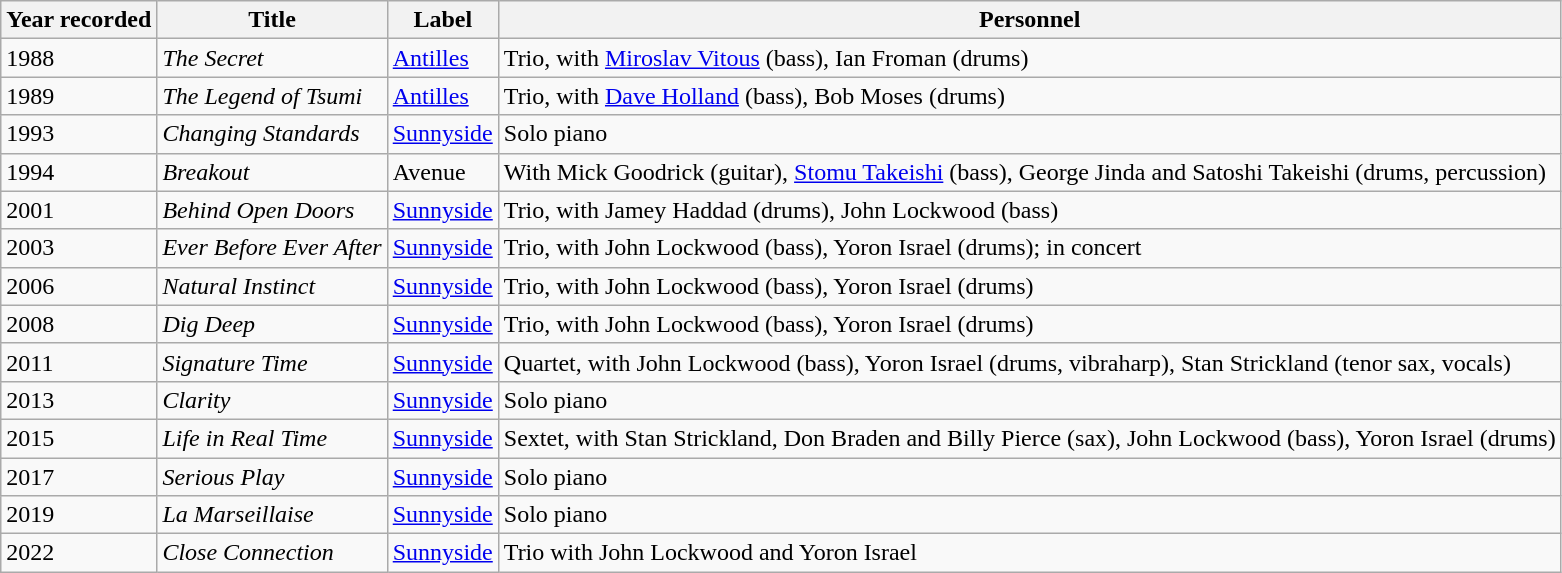<table class="wikitable sortable">
<tr>
<th>Year recorded</th>
<th>Title</th>
<th>Label</th>
<th>Personnel</th>
</tr>
<tr>
<td>1988</td>
<td><em>The Secret</em></td>
<td><a href='#'>Antilles</a></td>
<td>Trio, with <a href='#'>Miroslav Vitous</a> (bass), Ian Froman (drums)</td>
</tr>
<tr>
<td>1989</td>
<td><em>The Legend of Tsumi</em></td>
<td><a href='#'>Antilles</a></td>
<td>Trio, with <a href='#'>Dave Holland</a> (bass), Bob Moses (drums)</td>
</tr>
<tr>
<td>1993</td>
<td><em>Changing Standards</em></td>
<td><a href='#'>Sunnyside</a></td>
<td>Solo piano</td>
</tr>
<tr>
<td>1994</td>
<td><em>Breakout</em></td>
<td>Avenue</td>
<td>With Mick Goodrick (guitar), <a href='#'>Stomu Takeishi</a> (bass), George Jinda and Satoshi Takeishi (drums, percussion)</td>
</tr>
<tr>
<td>2001</td>
<td><em>Behind Open Doors</em></td>
<td><a href='#'>Sunnyside</a></td>
<td>Trio, with Jamey Haddad (drums), John Lockwood (bass)</td>
</tr>
<tr>
<td>2003</td>
<td><em>Ever Before Ever After</em></td>
<td><a href='#'>Sunnyside</a></td>
<td>Trio, with John Lockwood (bass), Yoron Israel (drums); in concert</td>
</tr>
<tr>
<td>2006</td>
<td><em>Natural Instinct</em></td>
<td><a href='#'>Sunnyside</a></td>
<td>Trio, with John Lockwood (bass), Yoron Israel (drums)</td>
</tr>
<tr>
<td>2008</td>
<td><em>Dig Deep</em></td>
<td><a href='#'>Sunnyside</a></td>
<td>Trio, with John Lockwood (bass), Yoron Israel (drums)</td>
</tr>
<tr>
<td>2011</td>
<td><em>Signature Time</em></td>
<td><a href='#'>Sunnyside</a></td>
<td>Quartet, with John Lockwood (bass), Yoron Israel (drums, vibraharp), Stan Strickland (tenor sax, vocals)</td>
</tr>
<tr>
<td>2013</td>
<td><em>Clarity</em></td>
<td><a href='#'>Sunnyside</a></td>
<td>Solo piano</td>
</tr>
<tr>
<td>2015</td>
<td><em>Life in Real Time</em></td>
<td><a href='#'>Sunnyside</a></td>
<td>Sextet, with Stan Strickland, Don Braden and Billy Pierce (sax), John Lockwood (bass), Yoron Israel (drums)</td>
</tr>
<tr>
<td>2017</td>
<td><em>Serious Play</em></td>
<td><a href='#'>Sunnyside</a></td>
<td>Solo piano</td>
</tr>
<tr>
<td>2019</td>
<td><em>La Marseillaise</em></td>
<td><a href='#'>Sunnyside</a></td>
<td>Solo piano</td>
</tr>
<tr>
<td>2022</td>
<td><em>Close Connection</em></td>
<td><a href='#'>Sunnyside</a></td>
<td>Trio with John Lockwood and Yoron Israel</td>
</tr>
</table>
